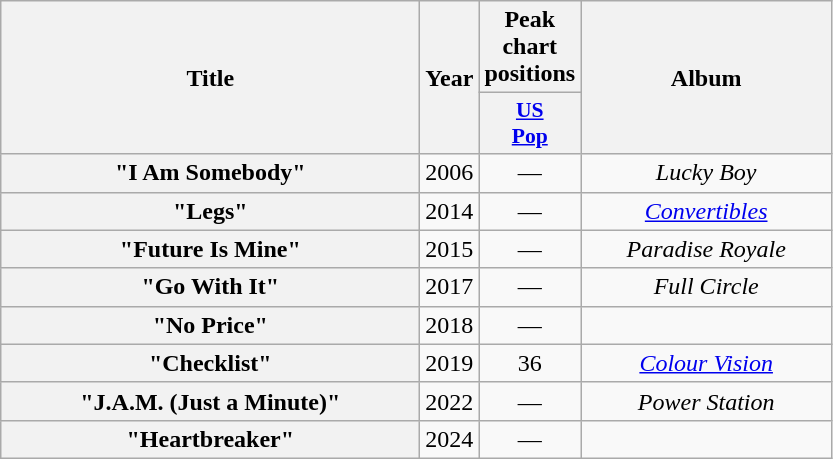<table class="wikitable plainrowheaders" style="text-align:center;">
<tr>
<th scope="col" rowspan="2" style="width:17em;">Title</th>
<th scope="col" rowspan="2" style="width:1em;">Year</th>
<th scope="col" colspan="1">Peak chart positions</th>
<th scope="col" rowspan="2" style="width:10em;">Album</th>
</tr>
<tr>
<th scope="col" style="width:2.5em;font-size:90%;"><a href='#'>US<br>Pop</a><br></th>
</tr>
<tr>
<th scope="row">"I Am Somebody"<br></th>
<td>2006</td>
<td>—</td>
<td><em>Lucky Boy</em></td>
</tr>
<tr>
<th scope="row">"Legs"<br></th>
<td>2014</td>
<td>—</td>
<td><em><a href='#'>Convertibles</a></em></td>
</tr>
<tr>
<th scope="row">"Future Is Mine"<br></th>
<td>2015</td>
<td>—</td>
<td><em>Paradise Royale</em></td>
</tr>
<tr>
<th scope="row">"Go With It"<br></th>
<td>2017</td>
<td>—</td>
<td><em>Full Circle</em></td>
</tr>
<tr>
<th scope="row">"No Price"<br></th>
<td>2018</td>
<td>—</td>
<td></td>
</tr>
<tr>
<th scope="row">"Checklist"<br></th>
<td>2019</td>
<td>36</td>
<td><em><a href='#'>Colour Vision</a></em></td>
</tr>
<tr>
<th scope="row">"J.A.M. (Just a Minute)"<br> </th>
<td>2022</td>
<td>—</td>
<td><em>Power Station</em></td>
</tr>
<tr>
<th scope="row">"Heartbreaker"<br></th>
<td>2024</td>
<td>—</td>
<td></td>
</tr>
</table>
